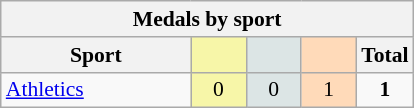<table class="wikitable" style="font-size:90%; text-align:center;">
<tr>
<th colspan="5">Medals by sport</th>
</tr>
<tr>
<th width="120">Sport</th>
<th scope="col" width="30" style="background:#F7F6A8;"></th>
<th scope="col" width="30" style="background:#DCE5E5;"></th>
<th scope="col" width="30" style="background:#FFDAB9;"></th>
<th width="30">Total</th>
</tr>
<tr>
<td align="left"><a href='#'>Athletics</a></td>
<td style="background:#F7F6A8;">0</td>
<td style="background:#DCE5E5;">0</td>
<td style="background:#FFDAB9;">1</td>
<td><strong>1</strong></td>
</tr>
</table>
